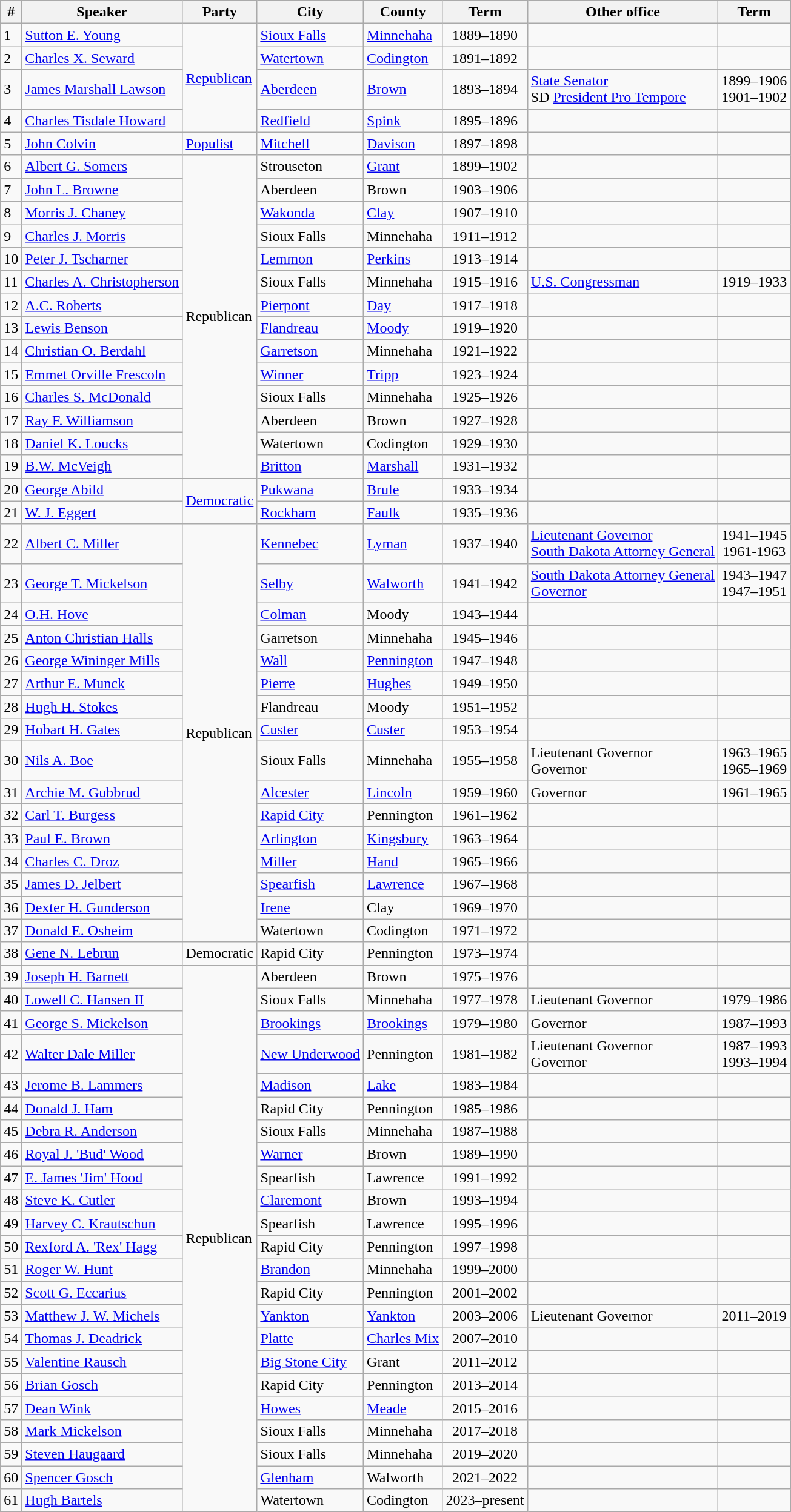<table class="wikitable sortable">
<tr>
<th>#</th>
<th>Speaker</th>
<th>Party</th>
<th>City</th>
<th>County</th>
<th>Term</th>
<th>Other office</th>
<th>Term</th>
</tr>
<tr>
<td>1</td>
<td><a href='#'>Sutton E. Young</a></td>
<td rowspan=4><a href='#'>Republican</a></td>
<td><a href='#'>Sioux Falls</a></td>
<td><a href='#'>Minnehaha</a></td>
<td align=center>1889–1890</td>
<td></td>
<td></td>
</tr>
<tr>
<td>2</td>
<td><a href='#'>Charles X. Seward</a></td>
<td><a href='#'>Watertown</a></td>
<td><a href='#'>Codington</a></td>
<td align=center>1891–1892</td>
<td></td>
<td></td>
</tr>
<tr>
<td>3</td>
<td><a href='#'>James Marshall Lawson</a></td>
<td><a href='#'>Aberdeen</a></td>
<td><a href='#'>Brown</a></td>
<td align=center>1893–1894</td>
<td><a href='#'>State Senator</a><br>SD <a href='#'>President Pro Tempore</a></td>
<td align=center>1899–1906<br>1901–1902</td>
</tr>
<tr>
<td>4</td>
<td><a href='#'>Charles Tisdale Howard</a></td>
<td><a href='#'>Redfield</a></td>
<td><a href='#'>Spink</a></td>
<td align=center>1895–1896</td>
<td></td>
<td></td>
</tr>
<tr>
<td>5</td>
<td><a href='#'>John Colvin</a></td>
<td><a href='#'>Populist</a></td>
<td><a href='#'>Mitchell</a></td>
<td><a href='#'>Davison</a></td>
<td align=center>1897–1898</td>
<td></td>
<td></td>
</tr>
<tr>
<td>6</td>
<td><a href='#'>Albert G. Somers</a></td>
<td rowspan=14>Republican</td>
<td>Strouseton</td>
<td><a href='#'>Grant</a></td>
<td align=center>1899–1902</td>
<td></td>
<td></td>
</tr>
<tr>
<td>7</td>
<td><a href='#'>John L. Browne</a></td>
<td>Aberdeen</td>
<td>Brown</td>
<td align=center>1903–1906</td>
<td></td>
<td></td>
</tr>
<tr>
<td>8</td>
<td><a href='#'>Morris J. Chaney</a></td>
<td><a href='#'>Wakonda</a></td>
<td><a href='#'>Clay</a></td>
<td align=center>1907–1910</td>
<td></td>
<td></td>
</tr>
<tr>
<td>9</td>
<td><a href='#'>Charles J. Morris</a></td>
<td>Sioux Falls</td>
<td>Minnehaha</td>
<td align=center>1911–1912</td>
<td></td>
<td></td>
</tr>
<tr>
<td>10</td>
<td><a href='#'>Peter J. Tscharner</a></td>
<td><a href='#'>Lemmon</a></td>
<td><a href='#'>Perkins</a></td>
<td align=center>1913–1914</td>
<td></td>
<td></td>
</tr>
<tr>
<td>11</td>
<td><a href='#'>Charles A. Christopherson</a></td>
<td>Sioux Falls</td>
<td>Minnehaha</td>
<td align=center>1915–1916</td>
<td><a href='#'>U.S. Congressman</a></td>
<td align=center>1919–1933</td>
</tr>
<tr>
<td>12</td>
<td><a href='#'>A.C. Roberts</a></td>
<td><a href='#'>Pierpont</a></td>
<td><a href='#'>Day</a></td>
<td align=center>1917–1918</td>
<td></td>
<td></td>
</tr>
<tr>
<td>13</td>
<td><a href='#'>Lewis Benson</a></td>
<td><a href='#'>Flandreau</a></td>
<td><a href='#'>Moody</a></td>
<td align=center>1919–1920</td>
<td></td>
<td></td>
</tr>
<tr>
<td>14</td>
<td><a href='#'>Christian O. Berdahl</a></td>
<td><a href='#'>Garretson</a></td>
<td>Minnehaha</td>
<td align=center>1921–1922</td>
<td></td>
<td></td>
</tr>
<tr>
<td>15</td>
<td><a href='#'>Emmet Orville Frescoln</a></td>
<td><a href='#'>Winner</a></td>
<td><a href='#'>Tripp</a></td>
<td align=center>1923–1924</td>
<td></td>
<td></td>
</tr>
<tr>
<td>16</td>
<td><a href='#'>Charles S. McDonald</a></td>
<td>Sioux Falls</td>
<td>Minnehaha</td>
<td align=center>1925–1926</td>
<td></td>
<td></td>
</tr>
<tr>
<td>17</td>
<td><a href='#'>Ray F. Williamson</a></td>
<td>Aberdeen</td>
<td>Brown</td>
<td align=center>1927–1928</td>
<td></td>
<td></td>
</tr>
<tr>
<td>18</td>
<td><a href='#'>Daniel K. Loucks</a></td>
<td>Watertown</td>
<td>Codington</td>
<td align=center>1929–1930</td>
<td></td>
<td></td>
</tr>
<tr>
<td>19</td>
<td><a href='#'>B.W. McVeigh</a></td>
<td><a href='#'>Britton</a></td>
<td><a href='#'>Marshall</a></td>
<td align=center>1931–1932</td>
<td></td>
<td></td>
</tr>
<tr>
<td>20</td>
<td><a href='#'>George Abild</a></td>
<td rowspan=2><a href='#'>Democratic</a></td>
<td><a href='#'>Pukwana</a></td>
<td><a href='#'>Brule</a></td>
<td align=center>1933–1934</td>
<td></td>
<td></td>
</tr>
<tr>
<td>21</td>
<td><a href='#'>W. J. Eggert</a></td>
<td><a href='#'>Rockham</a></td>
<td><a href='#'>Faulk</a></td>
<td align=center>1935–1936</td>
<td></td>
<td></td>
</tr>
<tr>
<td>22</td>
<td><a href='#'>Albert C. Miller</a></td>
<td rowspan=16>Republican</td>
<td><a href='#'>Kennebec</a></td>
<td><a href='#'>Lyman</a></td>
<td align=center>1937–1940</td>
<td><a href='#'>Lieutenant Governor</a><br> <a href='#'>South Dakota Attorney General</a></td>
<td align=center>1941–1945 <br>1961-1963</td>
</tr>
<tr>
<td>23</td>
<td><a href='#'>George T. Mickelson</a></td>
<td><a href='#'>Selby</a></td>
<td><a href='#'>Walworth</a></td>
<td align=center>1941–1942</td>
<td><a href='#'>South Dakota Attorney General</a><br><a href='#'>Governor</a></td>
<td align=center>1943–1947<br>1947–1951</td>
</tr>
<tr>
<td>24</td>
<td><a href='#'>O.H. Hove</a></td>
<td><a href='#'>Colman</a></td>
<td>Moody</td>
<td align=center>1943–1944</td>
<td></td>
<td></td>
</tr>
<tr>
<td>25</td>
<td><a href='#'>Anton Christian Halls</a></td>
<td>Garretson</td>
<td>Minnehaha</td>
<td align=center>1945–1946</td>
<td></td>
<td></td>
</tr>
<tr>
<td>26</td>
<td><a href='#'>George Wininger Mills</a></td>
<td><a href='#'>Wall</a></td>
<td><a href='#'>Pennington</a></td>
<td align=center>1947–1948</td>
<td></td>
<td></td>
</tr>
<tr>
<td>27</td>
<td><a href='#'>Arthur E. Munck</a></td>
<td><a href='#'>Pierre</a></td>
<td><a href='#'>Hughes</a></td>
<td align=center>1949–1950</td>
<td></td>
<td></td>
</tr>
<tr>
<td>28</td>
<td><a href='#'>Hugh H. Stokes</a></td>
<td>Flandreau</td>
<td>Moody</td>
<td align=center>1951–1952</td>
<td></td>
<td></td>
</tr>
<tr>
<td>29</td>
<td><a href='#'>Hobart H. Gates</a></td>
<td><a href='#'>Custer</a></td>
<td><a href='#'>Custer</a></td>
<td align=center>1953–1954</td>
<td></td>
<td></td>
</tr>
<tr>
<td>30</td>
<td><a href='#'>Nils A. Boe</a></td>
<td>Sioux Falls</td>
<td>Minnehaha</td>
<td align=center>1955–1958</td>
<td>Lieutenant Governor<br>Governor</td>
<td align=center>1963–1965<br>1965–1969</td>
</tr>
<tr>
<td>31</td>
<td><a href='#'>Archie M. Gubbrud</a></td>
<td><a href='#'>Alcester</a></td>
<td><a href='#'>Lincoln</a></td>
<td align=center>1959–1960</td>
<td>Governor</td>
<td align=center>1961–1965</td>
</tr>
<tr>
<td>32</td>
<td><a href='#'>Carl T. Burgess</a></td>
<td><a href='#'>Rapid City</a></td>
<td>Pennington</td>
<td align=center>1961–1962</td>
<td></td>
<td></td>
</tr>
<tr>
<td>33</td>
<td><a href='#'>Paul E. Brown</a></td>
<td><a href='#'>Arlington</a></td>
<td><a href='#'>Kingsbury</a></td>
<td align=center>1963–1964</td>
<td></td>
<td></td>
</tr>
<tr>
<td>34</td>
<td><a href='#'>Charles C. Droz</a></td>
<td><a href='#'>Miller</a></td>
<td><a href='#'>Hand</a></td>
<td align=center>1965–1966</td>
<td></td>
<td></td>
</tr>
<tr>
<td>35</td>
<td><a href='#'>James D. Jelbert</a></td>
<td><a href='#'>Spearfish</a></td>
<td><a href='#'>Lawrence</a></td>
<td align=center>1967–1968</td>
<td></td>
<td></td>
</tr>
<tr>
<td>36</td>
<td><a href='#'>Dexter H. Gunderson</a></td>
<td><a href='#'>Irene</a></td>
<td>Clay</td>
<td align=center>1969–1970</td>
<td></td>
<td></td>
</tr>
<tr>
<td>37</td>
<td><a href='#'>Donald E. Osheim</a></td>
<td>Watertown</td>
<td>Codington</td>
<td align=center>1971–1972</td>
<td></td>
<td></td>
</tr>
<tr>
<td>38</td>
<td><a href='#'>Gene N. Lebrun</a></td>
<td>Democratic</td>
<td>Rapid City</td>
<td>Pennington</td>
<td align=center>1973–1974</td>
<td></td>
<td></td>
</tr>
<tr>
<td>39</td>
<td><a href='#'>Joseph H. Barnett</a></td>
<td rowspan=23>Republican</td>
<td>Aberdeen</td>
<td>Brown</td>
<td align=center>1975–1976</td>
<td></td>
<td></td>
</tr>
<tr>
<td>40</td>
<td><a href='#'>Lowell C. Hansen II</a></td>
<td>Sioux Falls</td>
<td>Minnehaha</td>
<td align=center>1977–1978</td>
<td>Lieutenant Governor</td>
<td align=center>1979–1986</td>
</tr>
<tr>
<td>41</td>
<td><a href='#'>George S. Mickelson</a></td>
<td><a href='#'>Brookings</a></td>
<td><a href='#'>Brookings</a></td>
<td align=center>1979–1980</td>
<td>Governor</td>
<td align=center>1987–1993</td>
</tr>
<tr>
<td>42</td>
<td><a href='#'>Walter Dale Miller</a></td>
<td><a href='#'>New Underwood</a></td>
<td>Pennington</td>
<td align=center>1981–1982</td>
<td>Lieutenant Governor<br>Governor</td>
<td align=center>1987–1993<br>1993–1994</td>
</tr>
<tr>
<td>43</td>
<td><a href='#'>Jerome B. Lammers</a></td>
<td><a href='#'>Madison</a></td>
<td><a href='#'>Lake</a></td>
<td align=center>1983–1984</td>
<td></td>
<td></td>
</tr>
<tr>
<td>44</td>
<td><a href='#'>Donald J. Ham</a></td>
<td>Rapid City</td>
<td>Pennington</td>
<td align=center>1985–1986</td>
<td></td>
<td></td>
</tr>
<tr>
<td>45</td>
<td><a href='#'>Debra R. Anderson</a></td>
<td>Sioux Falls</td>
<td>Minnehaha</td>
<td align=center>1987–1988</td>
<td></td>
<td></td>
</tr>
<tr>
<td>46</td>
<td><a href='#'>Royal J. 'Bud' Wood</a></td>
<td><a href='#'>Warner</a></td>
<td>Brown</td>
<td align=center>1989–1990</td>
<td></td>
<td></td>
</tr>
<tr>
<td>47</td>
<td><a href='#'>E. James 'Jim' Hood</a></td>
<td>Spearfish</td>
<td>Lawrence</td>
<td align=center>1991–1992</td>
<td></td>
<td></td>
</tr>
<tr>
<td>48</td>
<td><a href='#'>Steve K. Cutler</a></td>
<td><a href='#'>Claremont</a></td>
<td>Brown</td>
<td align=center>1993–1994</td>
<td></td>
<td></td>
</tr>
<tr>
<td>49</td>
<td><a href='#'>Harvey C. Krautschun</a></td>
<td>Spearfish</td>
<td>Lawrence</td>
<td align=center>1995–1996</td>
<td></td>
<td></td>
</tr>
<tr>
<td>50</td>
<td><a href='#'>Rexford A. 'Rex' Hagg</a></td>
<td>Rapid City</td>
<td>Pennington</td>
<td align=center>1997–1998</td>
<td></td>
<td></td>
</tr>
<tr>
<td>51</td>
<td><a href='#'>Roger W. Hunt</a></td>
<td><a href='#'>Brandon</a></td>
<td>Minnehaha</td>
<td align=center>1999–2000</td>
<td></td>
<td></td>
</tr>
<tr>
<td>52</td>
<td><a href='#'>Scott G. Eccarius</a></td>
<td>Rapid City</td>
<td>Pennington</td>
<td align=center>2001–2002</td>
<td></td>
<td></td>
</tr>
<tr>
<td>53</td>
<td><a href='#'>Matthew J. W. Michels</a></td>
<td><a href='#'>Yankton</a></td>
<td><a href='#'>Yankton</a></td>
<td align=center>2003–2006</td>
<td>Lieutenant Governor</td>
<td align=center>2011–2019</td>
</tr>
<tr>
<td>54</td>
<td><a href='#'>Thomas J. Deadrick</a></td>
<td><a href='#'>Platte</a></td>
<td><a href='#'>Charles Mix</a></td>
<td align=center>2007–2010</td>
<td></td>
<td></td>
</tr>
<tr>
<td>55</td>
<td><a href='#'>Valentine Rausch</a></td>
<td><a href='#'>Big Stone City</a></td>
<td>Grant</td>
<td align=center>2011–2012</td>
<td></td>
<td></td>
</tr>
<tr>
<td>56</td>
<td><a href='#'>Brian Gosch</a></td>
<td>Rapid City</td>
<td>Pennington</td>
<td align=center>2013–2014</td>
<td></td>
<td></td>
</tr>
<tr>
<td>57</td>
<td><a href='#'>Dean Wink</a></td>
<td><a href='#'>Howes</a></td>
<td><a href='#'>Meade</a></td>
<td align=center>2015–2016</td>
<td></td>
<td></td>
</tr>
<tr>
<td>58</td>
<td><a href='#'>Mark Mickelson</a></td>
<td>Sioux Falls</td>
<td>Minnehaha</td>
<td align=center>2017–2018</td>
<td></td>
<td></td>
</tr>
<tr>
<td>59</td>
<td><a href='#'>Steven Haugaard</a></td>
<td>Sioux Falls</td>
<td>Minnehaha</td>
<td align=center>2019–2020</td>
<td></td>
<td></td>
</tr>
<tr>
<td>60</td>
<td><a href='#'>Spencer Gosch</a></td>
<td><a href='#'>Glenham</a></td>
<td>Walworth</td>
<td align=center>2021–2022</td>
<td></td>
<td></td>
</tr>
<tr>
<td>61</td>
<td><a href='#'>Hugh Bartels</a></td>
<td>Watertown</td>
<td>Codington</td>
<td align=center>2023–present</td>
<td></td>
<td></td>
</tr>
</table>
